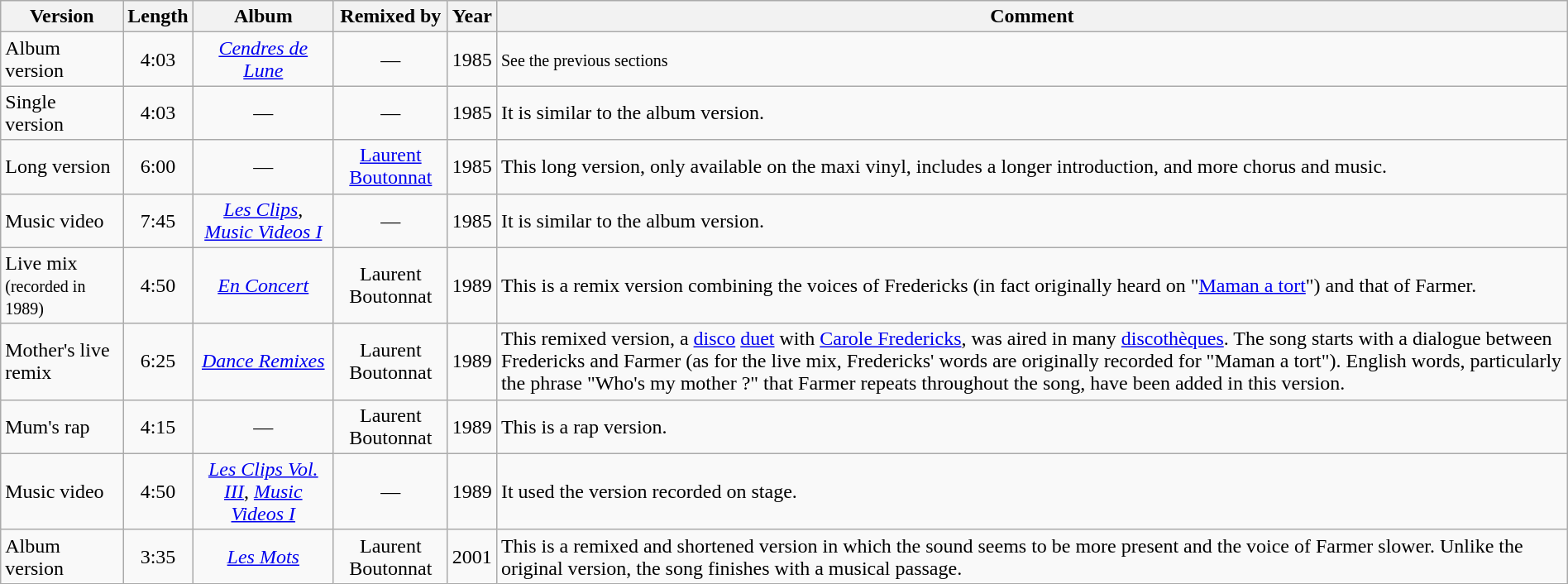<table class="wikitable sortable" width="100%" border="1">
<tr>
<th>Version</th>
<th>Length</th>
<th>Album</th>
<th>Remixed by</th>
<th>Year</th>
<th>Comment</th>
</tr>
<tr>
<td>Album version</td>
<td align="center">4:03</td>
<td align="center"><em><a href='#'>Cendres de Lune</a></em></td>
<td align="center">—</td>
<td align="center">1985</td>
<td><small>See the previous sections</small></td>
</tr>
<tr>
<td>Single version</td>
<td align="center">4:03</td>
<td align="center">—</td>
<td align="center">—</td>
<td align="center">1985</td>
<td>It is similar to the album version.</td>
</tr>
<tr>
<td>Long version</td>
<td align="center">6:00</td>
<td align="center">—</td>
<td align="center"><a href='#'>Laurent Boutonnat</a></td>
<td align="center">1985</td>
<td>This long version, only available on the maxi vinyl, includes a longer introduction, and more chorus and music.</td>
</tr>
<tr>
<td>Music video</td>
<td align="center">7:45</td>
<td align="center"><em><a href='#'>Les Clips</a></em>, <em><a href='#'>Music Videos I</a></em></td>
<td align="center">—</td>
<td align="center">1985</td>
<td>It is similar to the album version.</td>
</tr>
<tr>
<td>Live mix <small>(recorded in 1989)</small></td>
<td align="center">4:50</td>
<td align="center"><em><a href='#'>En Concert</a></em></td>
<td align="center">Laurent Boutonnat</td>
<td align="center">1989</td>
<td>This is a remix version combining the voices of Fredericks (in fact originally heard on "<a href='#'>Maman a tort</a>") and that of Farmer.</td>
</tr>
<tr>
<td>Mother's live remix</td>
<td align="center">6:25</td>
<td align="center"><em><a href='#'>Dance Remixes</a></em></td>
<td align="center">Laurent Boutonnat</td>
<td align="center">1989</td>
<td>This remixed version, a <a href='#'>disco</a> <a href='#'>duet</a> with <a href='#'>Carole Fredericks</a>, was aired in many <a href='#'>discothèques</a>. The song starts with a dialogue between Fredericks and Farmer (as for the live mix, Fredericks' words are originally recorded for "Maman a tort"). English words, particularly the phrase "Who's my mother ?" that Farmer repeats throughout the song, have been added in this version.</td>
</tr>
<tr>
<td>Mum's rap</td>
<td align="center">4:15</td>
<td align="center">—</td>
<td align="center">Laurent Boutonnat</td>
<td align="center">1989</td>
<td>This is a rap version.</td>
</tr>
<tr>
<td>Music video</td>
<td align="center">4:50</td>
<td align="center"><em><a href='#'>Les Clips Vol. III</a></em>, <em><a href='#'>Music Videos I</a></em></td>
<td align="center">—</td>
<td align="center">1989</td>
<td>It used the version recorded on stage.</td>
</tr>
<tr>
<td>Album version</td>
<td align="center">3:35</td>
<td align="center"><em><a href='#'>Les Mots</a></em></td>
<td align="center">Laurent Boutonnat</td>
<td align="center">2001</td>
<td>This is a remixed and shortened version in which the sound seems to be more present and the voice of Farmer slower. Unlike the original version, the song finishes with a musical passage.</td>
</tr>
</table>
